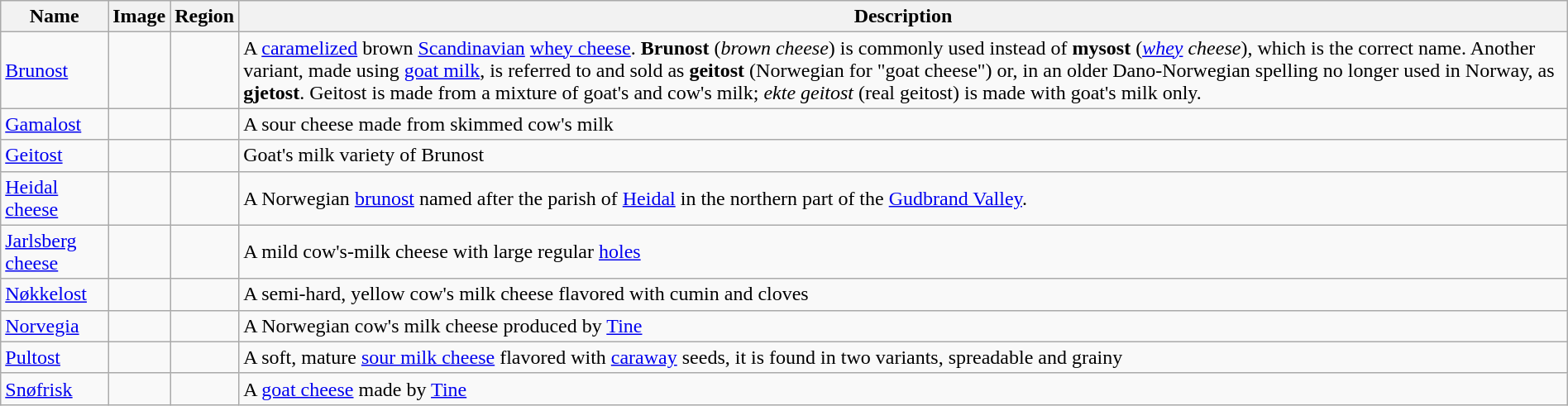<table class="wikitable sortable" style="width:100%">
<tr>
<th>Name</th>
<th class="unsortable">Image</th>
<th>Region</th>
<th>Description</th>
</tr>
<tr>
<td><a href='#'>Brunost</a></td>
<td></td>
<td></td>
<td>A <a href='#'>caramelized</a> brown <a href='#'>Scandinavian</a> <a href='#'>whey cheese</a>. <strong>Brunost</strong> (<em>brown cheese</em>) is commonly used instead of <strong>mysost</strong>  (<em><a href='#'>whey</a> cheese</em>), which is the correct name. Another variant, made using <a href='#'>goat milk</a>, is referred to and sold as <strong>geitost</strong> (Norwegian for "goat cheese") or, in an older Dano-Norwegian spelling no longer used in Norway, as <strong>gjetost</strong>. Geitost is made from a mixture of goat's and cow's milk; <em>ekte geitost</em> (real geitost) is made with goat's milk only.</td>
</tr>
<tr>
<td><a href='#'>Gamalost</a></td>
<td></td>
<td></td>
<td>A sour cheese made from skimmed cow's milk</td>
</tr>
<tr>
<td><a href='#'>Geitost</a></td>
<td></td>
<td></td>
<td>Goat's milk variety of Brunost</td>
</tr>
<tr>
<td><a href='#'>Heidal cheese</a></td>
<td></td>
<td></td>
<td>A Norwegian <a href='#'>brunost</a> named after the parish of <a href='#'>Heidal</a> in the northern part of the <a href='#'>Gudbrand Valley</a>.</td>
</tr>
<tr>
<td><a href='#'>Jarlsberg cheese</a></td>
<td></td>
<td></td>
<td>A mild cow's-milk cheese with large regular <a href='#'>holes</a></td>
</tr>
<tr>
<td><a href='#'>Nøkkelost</a></td>
<td></td>
<td></td>
<td>A semi-hard, yellow cow's milk cheese flavored with cumin and cloves</td>
</tr>
<tr>
<td><a href='#'>Norvegia</a></td>
<td></td>
<td></td>
<td>A Norwegian cow's milk cheese produced by <a href='#'>Tine</a></td>
</tr>
<tr>
<td><a href='#'>Pultost</a></td>
<td></td>
<td></td>
<td>A soft, mature <a href='#'>sour milk cheese</a> flavored with <a href='#'>caraway</a> seeds, it is found in two variants, spreadable and grainy</td>
</tr>
<tr>
<td><a href='#'>Snøfrisk</a></td>
<td></td>
<td></td>
<td>A <a href='#'>goat cheese</a> made by <a href='#'>Tine</a></td>
</tr>
</table>
